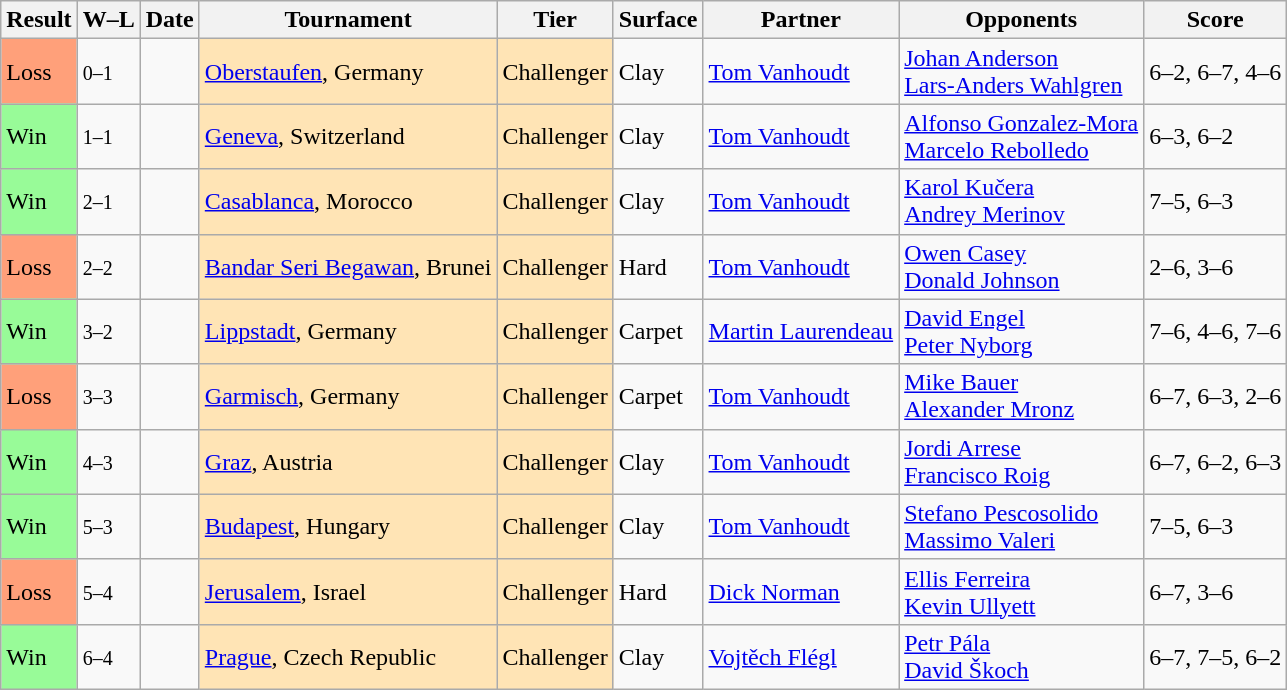<table class="sortable wikitable">
<tr>
<th>Result</th>
<th class="unsortable">W–L</th>
<th>Date</th>
<th>Tournament</th>
<th>Tier</th>
<th>Surface</th>
<th>Partner</th>
<th>Opponents</th>
<th class="unsortable">Score</th>
</tr>
<tr>
<td style="background:#ffa07a;">Loss</td>
<td><small>0–1</small></td>
<td></td>
<td style="background:moccasin;"><a href='#'>Oberstaufen</a>, Germany</td>
<td style="background:moccasin;">Challenger</td>
<td>Clay</td>
<td> <a href='#'>Tom Vanhoudt</a></td>
<td> <a href='#'>Johan Anderson</a> <br>  <a href='#'>Lars-Anders Wahlgren</a></td>
<td>6–2, 6–7, 4–6</td>
</tr>
<tr>
<td style="background:#98fb98;">Win</td>
<td><small>1–1</small></td>
<td></td>
<td style="background:moccasin;"><a href='#'>Geneva</a>, Switzerland</td>
<td style="background:moccasin;">Challenger</td>
<td>Clay</td>
<td> <a href='#'>Tom Vanhoudt</a></td>
<td> <a href='#'>Alfonso Gonzalez-Mora</a> <br>  <a href='#'>Marcelo Rebolledo</a></td>
<td>6–3, 6–2</td>
</tr>
<tr>
<td style="background:#98fb98;">Win</td>
<td><small>2–1</small></td>
<td></td>
<td style="background:moccasin;"><a href='#'>Casablanca</a>, Morocco</td>
<td style="background:moccasin;">Challenger</td>
<td>Clay</td>
<td> <a href='#'>Tom Vanhoudt</a></td>
<td> <a href='#'>Karol Kučera</a> <br>  <a href='#'>Andrey Merinov</a></td>
<td>7–5, 6–3</td>
</tr>
<tr>
<td style="background:#ffa07a;">Loss</td>
<td><small>2–2</small></td>
<td></td>
<td style="background:moccasin;"><a href='#'>Bandar Seri Begawan</a>, Brunei</td>
<td style="background:moccasin;">Challenger</td>
<td>Hard</td>
<td> <a href='#'>Tom Vanhoudt</a></td>
<td> <a href='#'>Owen Casey</a> <br>  <a href='#'>Donald Johnson</a></td>
<td>2–6, 3–6</td>
</tr>
<tr>
<td style="background:#98fb98;">Win</td>
<td><small>3–2</small></td>
<td></td>
<td style="background:moccasin;"><a href='#'>Lippstadt</a>, Germany</td>
<td style="background:moccasin;">Challenger</td>
<td>Carpet</td>
<td> <a href='#'>Martin Laurendeau</a></td>
<td> <a href='#'>David Engel</a> <br>  <a href='#'>Peter Nyborg</a></td>
<td>7–6, 4–6, 7–6</td>
</tr>
<tr>
<td style="background:#ffa07a;">Loss</td>
<td><small>3–3</small></td>
<td></td>
<td style="background:moccasin;"><a href='#'>Garmisch</a>, Germany</td>
<td style="background:moccasin;">Challenger</td>
<td>Carpet</td>
<td> <a href='#'>Tom Vanhoudt</a></td>
<td> <a href='#'>Mike Bauer</a> <br>  <a href='#'>Alexander Mronz</a></td>
<td>6–7, 6–3, 2–6</td>
</tr>
<tr>
<td style="background:#98fb98;">Win</td>
<td><small>4–3</small></td>
<td></td>
<td style="background:moccasin;"><a href='#'>Graz</a>, Austria</td>
<td style="background:moccasin;">Challenger</td>
<td>Clay</td>
<td> <a href='#'>Tom Vanhoudt</a></td>
<td> <a href='#'>Jordi Arrese</a> <br>  <a href='#'>Francisco Roig</a></td>
<td>6–7, 6–2, 6–3</td>
</tr>
<tr>
<td style="background:#98fb98;">Win</td>
<td><small>5–3</small></td>
<td></td>
<td style="background:moccasin;"><a href='#'>Budapest</a>, Hungary</td>
<td style="background:moccasin;">Challenger</td>
<td>Clay</td>
<td> <a href='#'>Tom Vanhoudt</a></td>
<td> <a href='#'>Stefano Pescosolido</a> <br>  <a href='#'>Massimo Valeri</a></td>
<td>7–5, 6–3</td>
</tr>
<tr>
<td style="background:#ffa07a;">Loss</td>
<td><small>5–4</small></td>
<td></td>
<td style="background:moccasin;"><a href='#'>Jerusalem</a>, Israel</td>
<td style="background:moccasin;">Challenger</td>
<td>Hard</td>
<td> <a href='#'>Dick Norman</a></td>
<td> <a href='#'>Ellis Ferreira</a> <br>  <a href='#'>Kevin Ullyett</a></td>
<td>6–7, 3–6</td>
</tr>
<tr>
<td style="background:#98fb98;">Win</td>
<td><small>6–4</small></td>
<td></td>
<td style="background:moccasin;"><a href='#'>Prague</a>, Czech Republic</td>
<td style="background:moccasin;">Challenger</td>
<td>Clay</td>
<td> <a href='#'>Vojtěch Flégl</a></td>
<td> <a href='#'>Petr Pála</a> <br>  <a href='#'>David Škoch</a></td>
<td>6–7, 7–5, 6–2</td>
</tr>
</table>
